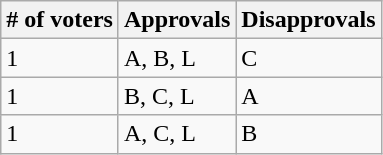<table class="wikitable">
<tr>
<th># of voters</th>
<th>Approvals</th>
<th>Disapprovals</th>
</tr>
<tr>
<td>1</td>
<td>A, B, L</td>
<td>C</td>
</tr>
<tr>
<td>1</td>
<td>B, C, L</td>
<td>A</td>
</tr>
<tr>
<td>1</td>
<td>A, C, L</td>
<td>B</td>
</tr>
</table>
